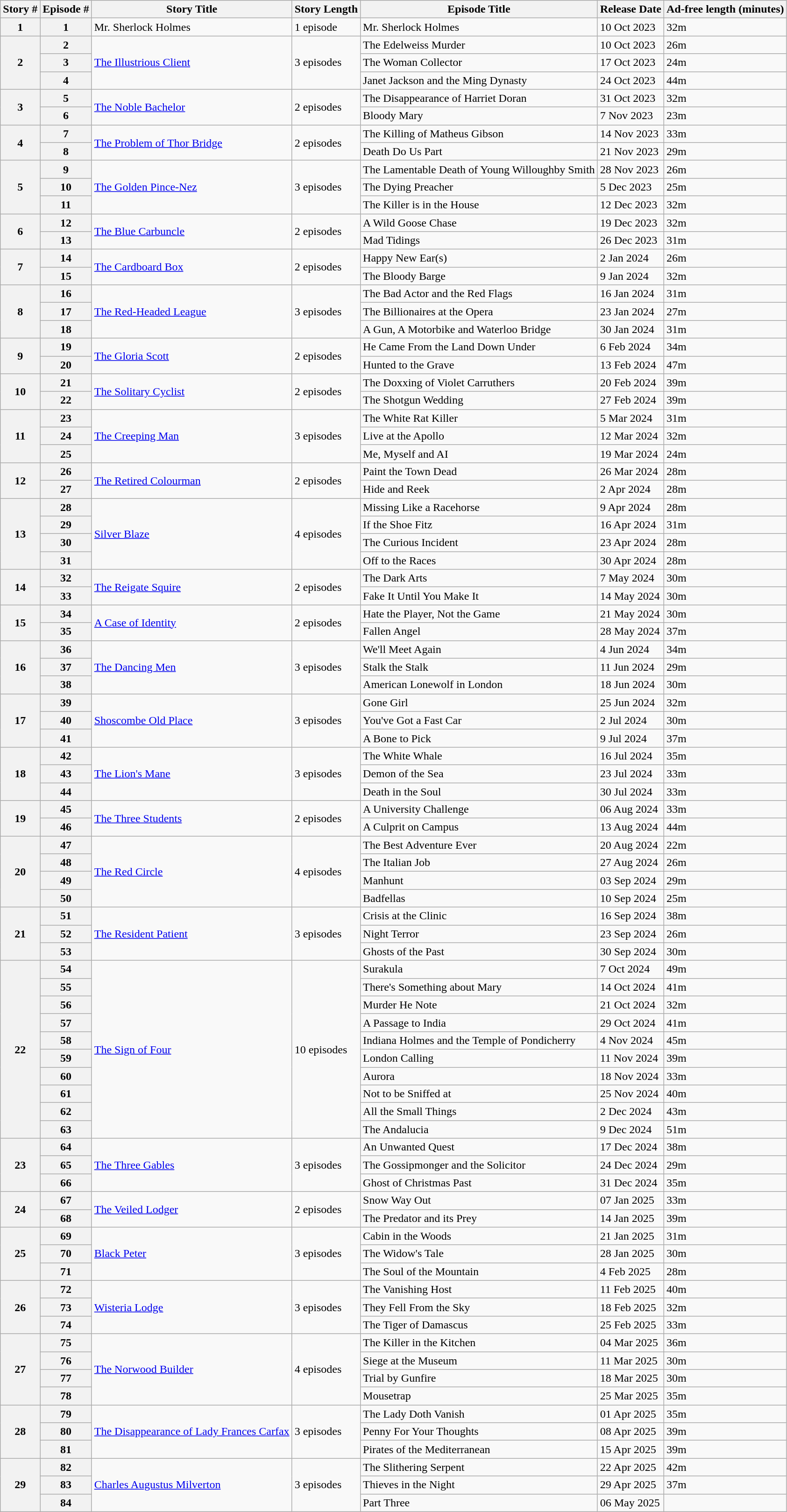<table class="wikitable sortable fandom-table">
<tr>
<th><strong>Story #</strong></th>
<th><strong>Episode #</strong></th>
<th><strong>Story Title</strong></th>
<th><strong>Story Length</strong></th>
<th><strong>Episode Title</strong></th>
<th><strong>Release Date</strong></th>
<th><strong>Ad-free length (minutes)</strong></th>
</tr>
<tr>
<th><strong>1</strong></th>
<th><strong>1</strong></th>
<td>Mr. Sherlock Holmes</td>
<td>1 episode</td>
<td>Mr. Sherlock Holmes</td>
<td>10 Oct 2023</td>
<td>32m</td>
</tr>
<tr>
<th rowspan="3"><strong>2</strong></th>
<th><strong>2</strong></th>
<td rowspan="3"><a href='#'>The Illustrious Client</a></td>
<td rowspan="3">3 episodes</td>
<td>The Edelweiss Murder</td>
<td>10 Oct 2023</td>
<td>26m</td>
</tr>
<tr>
<th><strong>3</strong></th>
<td>The Woman Collector</td>
<td>17 Oct 2023</td>
<td>24m</td>
</tr>
<tr>
<th><strong>4</strong></th>
<td>Janet Jackson and the Ming Dynasty</td>
<td>24 Oct 2023</td>
<td>44m</td>
</tr>
<tr>
<th rowspan="2"><strong>3</strong></th>
<th><strong>5</strong></th>
<td rowspan="2"><a href='#'>The Noble Bachelor</a></td>
<td rowspan="2">2 episodes</td>
<td>The Disappearance of Harriet Doran</td>
<td>31 Oct 2023</td>
<td>32m</td>
</tr>
<tr>
<th><strong>6</strong></th>
<td>Bloody Mary</td>
<td>7 Nov 2023</td>
<td>23m</td>
</tr>
<tr>
<th rowspan="2"><strong>4</strong></th>
<th><strong>7</strong></th>
<td rowspan="2"><a href='#'>The Problem of Thor Bridge</a></td>
<td rowspan="2">2 episodes</td>
<td>The Killing of Matheus Gibson</td>
<td>14 Nov 2023</td>
<td>33m</td>
</tr>
<tr>
<th><strong>8</strong></th>
<td>Death Do Us Part</td>
<td>21 Nov 2023</td>
<td>29m</td>
</tr>
<tr>
<th rowspan="3"><strong>5</strong></th>
<th><strong>9</strong></th>
<td rowspan="3"><a href='#'>The Golden Pince-Nez</a></td>
<td rowspan="3">3 episodes</td>
<td>The Lamentable Death of Young Willoughby Smith</td>
<td>28 Nov 2023</td>
<td>26m</td>
</tr>
<tr>
<th><strong>10</strong></th>
<td>The Dying Preacher</td>
<td>5 Dec 2023</td>
<td>25m</td>
</tr>
<tr>
<th><strong>11</strong></th>
<td>The Killer is in the House</td>
<td>12 Dec 2023</td>
<td>32m</td>
</tr>
<tr>
<th rowspan="2"><strong>6</strong></th>
<th><strong>12</strong></th>
<td rowspan="2"><a href='#'>The Blue Carbuncle</a></td>
<td rowspan="2">2 episodes</td>
<td>A Wild Goose Chase</td>
<td>19 Dec 2023</td>
<td>32m</td>
</tr>
<tr>
<th><strong>13</strong></th>
<td>Mad Tidings</td>
<td>26 Dec 2023</td>
<td>31m</td>
</tr>
<tr>
<th rowspan="2"><strong>7</strong></th>
<th><strong>14</strong></th>
<td rowspan="2"><a href='#'>The Cardboard Box</a></td>
<td rowspan="2">2 episodes</td>
<td>Happy New Ear(s)</td>
<td>2 Jan 2024</td>
<td>26m</td>
</tr>
<tr>
<th><strong>15</strong></th>
<td>The Bloody Barge</td>
<td>9 Jan 2024</td>
<td>32m</td>
</tr>
<tr>
<th rowspan="3"><strong>8</strong></th>
<th><strong>16</strong></th>
<td rowspan="3"><a href='#'>The Red-Headed League</a></td>
<td rowspan="3">3 episodes</td>
<td>The Bad Actor and the Red Flags</td>
<td>16 Jan 2024</td>
<td>31m</td>
</tr>
<tr>
<th><strong>17</strong></th>
<td>The Billionaires at the Opera</td>
<td>23 Jan 2024</td>
<td>27m</td>
</tr>
<tr>
<th><strong>18</strong></th>
<td>A Gun, A Motorbike and Waterloo Bridge</td>
<td>30 Jan 2024</td>
<td>31m</td>
</tr>
<tr>
<th rowspan="2"><strong>9</strong></th>
<th><strong>19</strong></th>
<td rowspan="2"><a href='#'>The Gloria Scott</a></td>
<td rowspan="2">2 episodes</td>
<td>He Came From the Land Down Under</td>
<td>6 Feb 2024</td>
<td>34m</td>
</tr>
<tr>
<th><strong>20</strong></th>
<td>Hunted to the Grave</td>
<td>13 Feb 2024</td>
<td>47m</td>
</tr>
<tr>
<th rowspan="2"><strong>10</strong></th>
<th><strong>21</strong></th>
<td rowspan="2"><a href='#'>The Solitary Cyclist</a></td>
<td rowspan="2">2 episodes</td>
<td>The Doxxing of Violet Carruthers</td>
<td>20 Feb 2024</td>
<td>39m</td>
</tr>
<tr>
<th><strong>22</strong></th>
<td>The Shotgun Wedding</td>
<td>27 Feb 2024</td>
<td>39m</td>
</tr>
<tr>
<th rowspan="3"><strong>11</strong></th>
<th><strong>23</strong></th>
<td rowspan="3"><a href='#'>The Creeping Man</a></td>
<td rowspan="3">3 episodes</td>
<td>The White Rat Killer</td>
<td>5 Mar 2024</td>
<td>31m</td>
</tr>
<tr>
<th><strong>24</strong></th>
<td>Live at the Apollo</td>
<td>12 Mar 2024</td>
<td>32m</td>
</tr>
<tr>
<th><strong>25</strong></th>
<td>Me, Myself and AI</td>
<td>19 Mar 2024</td>
<td>24m</td>
</tr>
<tr>
<th rowspan="2"><strong>12</strong></th>
<th><strong>26</strong></th>
<td rowspan="2"><a href='#'>The Retired Colourman</a></td>
<td rowspan="2">2 episodes</td>
<td>Paint the Town Dead</td>
<td>26 Mar 2024</td>
<td>28m</td>
</tr>
<tr>
<th><strong>27</strong></th>
<td>Hide and Reek</td>
<td>2 Apr 2024</td>
<td>28m</td>
</tr>
<tr>
<th rowspan="4"><strong>13</strong></th>
<th><strong>28</strong></th>
<td rowspan="4"><a href='#'>Silver Blaze</a></td>
<td rowspan="4">4 episodes</td>
<td>Missing Like a Racehorse</td>
<td>9 Apr 2024</td>
<td>28m</td>
</tr>
<tr>
<th><strong>29</strong></th>
<td>If the Shoe Fitz</td>
<td>16 Apr 2024</td>
<td>31m</td>
</tr>
<tr>
<th><strong>30</strong></th>
<td>The Curious Incident</td>
<td>23 Apr 2024</td>
<td>28m</td>
</tr>
<tr>
<th><strong>31</strong></th>
<td>Off to the Races</td>
<td>30 Apr 2024</td>
<td>28m</td>
</tr>
<tr>
<th rowspan="2"><strong>14</strong></th>
<th><strong>32</strong></th>
<td rowspan="2"><a href='#'>The Reigate Squire</a></td>
<td rowspan="2">2 episodes</td>
<td>The Dark Arts</td>
<td>7 May 2024</td>
<td>30m</td>
</tr>
<tr>
<th><strong>33</strong></th>
<td>Fake It Until You Make It</td>
<td>14 May 2024</td>
<td>30m</td>
</tr>
<tr>
<th rowspan="2"><strong>15</strong></th>
<th><strong>34</strong></th>
<td rowspan="2"><a href='#'>A Case of Identity</a></td>
<td rowspan="2">2 episodes</td>
<td>Hate the Player, Not the Game</td>
<td>21 May 2024</td>
<td>30m</td>
</tr>
<tr>
<th><strong>35</strong></th>
<td>Fallen Angel</td>
<td>28 May 2024</td>
<td>37m</td>
</tr>
<tr>
<th rowspan="3"><strong>16</strong></th>
<th><strong>36</strong></th>
<td rowspan="3"><a href='#'>The Dancing Men</a></td>
<td rowspan="3">3 episodes</td>
<td>We'll Meet Again</td>
<td>4 Jun 2024</td>
<td>34m</td>
</tr>
<tr>
<th><strong>37</strong></th>
<td>Stalk the Stalk</td>
<td>11 Jun 2024</td>
<td>29m</td>
</tr>
<tr>
<th><strong>38</strong></th>
<td>American Lonewolf in London</td>
<td>18 Jun 2024</td>
<td>30m</td>
</tr>
<tr>
<th rowspan="3"><strong>17</strong></th>
<th><strong>39</strong></th>
<td rowspan="3"><a href='#'>Shoscombe Old Place</a></td>
<td rowspan="3">3 episodes</td>
<td>Gone Girl</td>
<td>25 Jun 2024</td>
<td>32m</td>
</tr>
<tr>
<th><strong>40</strong></th>
<td>You've Got a Fast Car</td>
<td>2 Jul 2024</td>
<td>30m</td>
</tr>
<tr>
<th><strong>41</strong></th>
<td>A Bone to Pick</td>
<td>9 Jul 2024</td>
<td>37m</td>
</tr>
<tr>
<th rowspan="3"><strong>18</strong></th>
<th><strong>42</strong></th>
<td rowspan="3"><a href='#'>The Lion's Mane</a></td>
<td rowspan="3">3 episodes</td>
<td>The White Whale</td>
<td>16 Jul 2024</td>
<td>35m</td>
</tr>
<tr>
<th><strong>43</strong></th>
<td>Demon of the Sea</td>
<td>23 Jul 2024</td>
<td>33m</td>
</tr>
<tr>
<th><strong>44</strong></th>
<td>Death in the Soul</td>
<td>30 Jul 2024</td>
<td>33m</td>
</tr>
<tr>
<th rowspan="2"><strong>19</strong></th>
<th><strong>45</strong></th>
<td rowspan="2"><a href='#'>The Three Students</a></td>
<td rowspan="2">2 episodes</td>
<td>A University Challenge</td>
<td>06 Aug 2024</td>
<td>33m</td>
</tr>
<tr>
<th><strong>46</strong></th>
<td>A Culprit on Campus</td>
<td>13 Aug 2024</td>
<td>44m</td>
</tr>
<tr>
<th rowspan="4"><strong>20</strong></th>
<th><strong>47</strong></th>
<td rowspan="4"><a href='#'>The Red Circle</a></td>
<td rowspan="4">4 episodes</td>
<td>The Best Adventure Ever</td>
<td>20 Aug 2024</td>
<td>22m</td>
</tr>
<tr>
<th><strong>48</strong></th>
<td>The Italian Job</td>
<td>27 Aug 2024</td>
<td>26m</td>
</tr>
<tr>
<th><strong>49</strong></th>
<td>Manhunt</td>
<td>03 Sep 2024</td>
<td>29m</td>
</tr>
<tr>
<th><strong>50</strong></th>
<td>Badfellas</td>
<td>10 Sep 2024</td>
<td>25m</td>
</tr>
<tr>
<th rowspan="3"><strong>21</strong></th>
<th><strong>51</strong></th>
<td rowspan="3"><a href='#'>The Resident Patient</a></td>
<td rowspan="3">3 episodes</td>
<td>Crisis at the Clinic</td>
<td>16 Sep 2024</td>
<td>38m</td>
</tr>
<tr>
<th><strong>52</strong></th>
<td>Night Terror</td>
<td>23 Sep 2024</td>
<td>26m</td>
</tr>
<tr>
<th><strong>53</strong></th>
<td>Ghosts of the Past</td>
<td>30 Sep 2024</td>
<td>30m</td>
</tr>
<tr>
<th rowspan="10"><strong>22</strong></th>
<th><strong>54</strong></th>
<td rowspan="10"><a href='#'>The Sign of Four</a></td>
<td rowspan="10">10 episodes</td>
<td>Surakula</td>
<td>7 Oct 2024</td>
<td>49m</td>
</tr>
<tr>
<th><strong>55</strong></th>
<td>There's Something about Mary</td>
<td>14 Oct 2024</td>
<td>41m</td>
</tr>
<tr>
<th><strong>56</strong></th>
<td>Murder He Note</td>
<td>21 Oct 2024</td>
<td>32m</td>
</tr>
<tr>
<th><strong>57</strong></th>
<td>A Passage to India</td>
<td>29 Oct 2024</td>
<td>41m</td>
</tr>
<tr>
<th><strong>58</strong></th>
<td>Indiana Holmes and the Temple of Pondicherry</td>
<td>4 Nov 2024</td>
<td>45m</td>
</tr>
<tr>
<th><strong>59</strong></th>
<td>London Calling</td>
<td>11 Nov 2024</td>
<td>39m</td>
</tr>
<tr>
<th><strong>60</strong></th>
<td>Aurora</td>
<td>18 Nov 2024</td>
<td>33m</td>
</tr>
<tr>
<th><strong>61</strong></th>
<td>Not to be Sniffed at</td>
<td>25 Nov 2024</td>
<td>40m</td>
</tr>
<tr>
<th><strong>62</strong></th>
<td>All the Small Things</td>
<td>2 Dec 2024</td>
<td>43m</td>
</tr>
<tr>
<th><strong>63</strong></th>
<td>The Andalucia</td>
<td>9 Dec 2024</td>
<td>51m</td>
</tr>
<tr>
<th rowspan="3"><strong>23</strong></th>
<th><strong>64</strong></th>
<td rowspan="3"><a href='#'>The Three Gables</a></td>
<td rowspan="3">3 episodes</td>
<td>An Unwanted Quest</td>
<td>17 Dec 2024</td>
<td>38m</td>
</tr>
<tr>
<th><strong>65</strong></th>
<td>The Gossipmonger and the Solicitor</td>
<td>24 Dec 2024</td>
<td>29m</td>
</tr>
<tr>
<th><strong>66</strong></th>
<td>Ghost of Christmas Past</td>
<td>31 Dec 2024</td>
<td>35m</td>
</tr>
<tr>
<th rowspan="2"><strong>24</strong></th>
<th><strong>67</strong></th>
<td rowspan="2"><a href='#'>The Veiled Lodger</a></td>
<td rowspan="2">2 episodes</td>
<td>Snow Way Out</td>
<td>07 Jan 2025</td>
<td>33m</td>
</tr>
<tr>
<th><strong>68</strong></th>
<td>The Predator and its Prey</td>
<td>14 Jan 2025</td>
<td>39m</td>
</tr>
<tr>
<th rowspan="3"><strong>25</strong></th>
<th><strong>69</strong></th>
<td rowspan="3"><a href='#'>Black Peter</a></td>
<td rowspan="3">3 episodes</td>
<td>Cabin in the Woods</td>
<td>21 Jan 2025</td>
<td>31m</td>
</tr>
<tr>
<th><strong>70</strong></th>
<td>The Widow's Tale</td>
<td>28 Jan 2025</td>
<td>30m</td>
</tr>
<tr>
<th><strong>71</strong></th>
<td>The Soul of the Mountain</td>
<td>4 Feb 2025</td>
<td>28m</td>
</tr>
<tr>
<th rowspan="3"><strong>26</strong></th>
<th><strong>72</strong></th>
<td rowspan="3"><a href='#'>Wisteria Lodge</a></td>
<td rowspan="3">3 episodes</td>
<td>The Vanishing Host</td>
<td>11 Feb 2025</td>
<td>40m</td>
</tr>
<tr>
<th><strong>73</strong></th>
<td>They Fell From the Sky</td>
<td>18 Feb 2025</td>
<td>32m</td>
</tr>
<tr>
<th><strong>74</strong></th>
<td>The Tiger of Damascus</td>
<td>25 Feb 2025</td>
<td>33m</td>
</tr>
<tr>
<th rowspan="4"><strong>27</strong></th>
<th><strong>75</strong></th>
<td rowspan="4"><a href='#'>The Norwood Builder</a></td>
<td rowspan="4">4 episodes</td>
<td>The Killer in the Kitchen</td>
<td>04 Mar 2025</td>
<td>36m</td>
</tr>
<tr>
<th><strong>76</strong></th>
<td>Siege at the Museum</td>
<td>11 Mar 2025</td>
<td>30m</td>
</tr>
<tr>
<th><strong>77</strong></th>
<td>Trial by Gunfire</td>
<td>18 Mar 2025</td>
<td>30m</td>
</tr>
<tr>
<th><strong>78</strong></th>
<td>Mousetrap</td>
<td>25 Mar 2025</td>
<td>35m</td>
</tr>
<tr>
<th rowspan="3"><strong>28</strong></th>
<th><strong>79</strong></th>
<td rowspan="3"><a href='#'>The Disappearance of Lady Frances Carfax</a></td>
<td rowspan="3">3 episodes</td>
<td>The Lady Doth Vanish</td>
<td>01 Apr 2025</td>
<td>35m</td>
</tr>
<tr>
<th><strong>80</strong></th>
<td>Penny For Your Thoughts</td>
<td>08 Apr 2025</td>
<td>39m</td>
</tr>
<tr>
<th><strong>81</strong></th>
<td>Pirates of the Mediterranean</td>
<td>15 Apr 2025</td>
<td>39m</td>
</tr>
<tr>
<th rowspan="3">29</th>
<th>82</th>
<td rowspan="3"><a href='#'>Charles Augustus Milverton</a></td>
<td rowspan="3">3 episodes</td>
<td>The Slithering Serpent</td>
<td>22 Apr 2025</td>
<td>42m</td>
</tr>
<tr>
<th>83</th>
<td>Thieves in the Night</td>
<td>29 Apr 2025</td>
<td>37m</td>
</tr>
<tr>
<th>84</th>
<td>Part Three</td>
<td>06 May 2025</td>
<td></td>
</tr>
</table>
